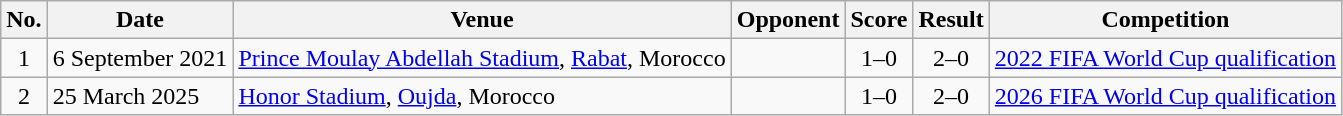<table class="wikitable sortable">
<tr>
<th scope="col">No.</th>
<th scope="col">Date</th>
<th scope="col">Venue</th>
<th scope="col">Opponent</th>
<th scope="col">Score</th>
<th scope="col">Result</th>
<th scope="col">Competition</th>
</tr>
<tr>
<td align="center">1</td>
<td>6 September 2021</td>
<td><a href='#'>Prince Moulay Abdellah Stadium</a>, <a href='#'>Rabat</a>, Morocco</td>
<td></td>
<td align="center">1–0</td>
<td align="center">2–0</td>
<td><a href='#'>2022 FIFA World Cup qualification</a></td>
</tr>
<tr>
<td align="center">2</td>
<td>25 March 2025</td>
<td><a href='#'>Honor Stadium</a>, <a href='#'>Oujda</a>, Morocco</td>
<td></td>
<td align="center">1–0</td>
<td align="center">2–0</td>
<td><a href='#'>2026 FIFA World Cup qualification</a></td>
</tr>
</table>
